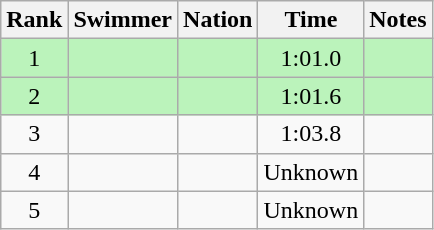<table class="wikitable sortable" style="text-align:center">
<tr>
<th>Rank</th>
<th>Swimmer</th>
<th>Nation</th>
<th>Time</th>
<th>Notes</th>
</tr>
<tr style="background:#bbf3bb;">
<td>1</td>
<td align=left></td>
<td align=left></td>
<td>1:01.0</td>
<td></td>
</tr>
<tr style="background:#bbf3bb;">
<td>2</td>
<td align=left></td>
<td align=left></td>
<td>1:01.6</td>
<td></td>
</tr>
<tr>
<td>3</td>
<td align=left></td>
<td align=left></td>
<td>1:03.8</td>
<td></td>
</tr>
<tr>
<td>4</td>
<td align=left></td>
<td align=left></td>
<td data-sort-value=5:00.0>Unknown</td>
<td></td>
</tr>
<tr>
<td>5</td>
<td align=left></td>
<td align=left></td>
<td data-sort-value=5:00.0>Unknown</td>
<td></td>
</tr>
</table>
